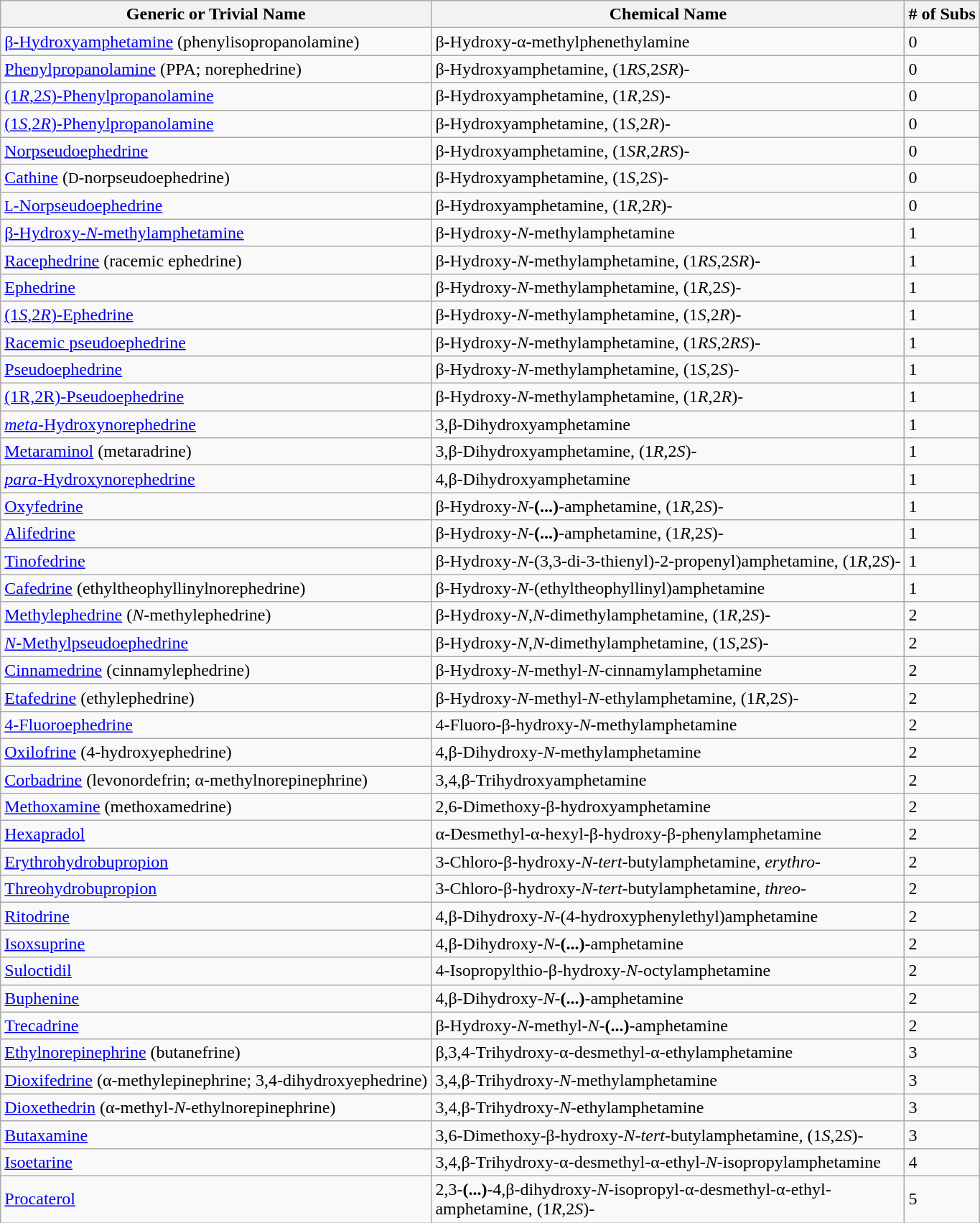<table class="wikitable sticky-header sortable">
<tr>
<th>Generic or Trivial Name</th>
<th>Chemical Name</th>
<th># of Subs</th>
</tr>
<tr>
<td><a href='#'>β-Hydroxyamphetamine</a> (phenylisopropanolamine)</td>
<td>β-Hydroxy-α-methylphenethylamine</td>
<td>0</td>
</tr>
<tr>
<td><a href='#'>Phenylpropanolamine</a> (PPA; norephedrine)</td>
<td>β-Hydroxyamphetamine, (1<em>RS</em>,2<em>SR</em>)-</td>
<td>0</td>
</tr>
<tr>
<td><a href='#'>(1<em>R</em>,2<em>S</em>)-Phenylpropanolamine</a></td>
<td>β-Hydroxyamphetamine, (1<em>R</em>,2<em>S</em>)-</td>
<td>0</td>
</tr>
<tr>
<td><a href='#'>(1<em>S</em>,2<em>R</em>)-Phenylpropanolamine</a></td>
<td>β-Hydroxyamphetamine, (1<em>S</em>,2<em>R</em>)-</td>
<td>0</td>
</tr>
<tr>
<td><a href='#'>Norpseudoephedrine</a></td>
<td>β-Hydroxyamphetamine, (1<em>SR</em>,2<em>RS</em>)-</td>
<td>0</td>
</tr>
<tr>
<td><a href='#'>Cathine</a> (<small>D</small>-norpseudoephedrine)</td>
<td>β-Hydroxyamphetamine, (1<em>S</em>,2<em>S</em>)-</td>
<td>0</td>
</tr>
<tr>
<td><a href='#'><small>L</small>-Norpseudoephedrine</a></td>
<td>β-Hydroxyamphetamine, (1<em>R</em>,2<em>R</em>)-</td>
<td>0</td>
</tr>
<tr>
<td><a href='#'>β-Hydroxy-<em>N</em>-methylamphetamine</a></td>
<td>β-Hydroxy-<em>N</em>-methylamphetamine</td>
<td>1</td>
</tr>
<tr>
<td><a href='#'>Racephedrine</a> (racemic ephedrine)</td>
<td>β-Hydroxy-<em>N</em>-methylamphetamine, (1<em>RS</em>,2<em>SR</em>)-</td>
<td>1</td>
</tr>
<tr>
<td><a href='#'>Ephedrine</a></td>
<td>β-Hydroxy-<em>N</em>-methylamphetamine, (1<em>R</em>,2<em>S</em>)-</td>
<td>1</td>
</tr>
<tr>
<td><a href='#'>(1<em>S</em>,2<em>R</em>)-Ephedrine</a></td>
<td>β-Hydroxy-<em>N</em>-methylamphetamine, (1<em>S</em>,2<em>R</em>)-</td>
<td>1</td>
</tr>
<tr>
<td><a href='#'>Racemic pseudoephedrine</a></td>
<td>β-Hydroxy-<em>N</em>-methylamphetamine, (1<em>RS</em>,2<em>RS</em>)-</td>
<td>1</td>
</tr>
<tr>
<td><a href='#'>Pseudoephedrine</a></td>
<td>β-Hydroxy-<em>N</em>-methylamphetamine, (1<em>S</em>,2<em>S</em>)-</td>
<td>1</td>
</tr>
<tr>
<td><a href='#'>(1R,2R)-Pseudoephedrine</a></td>
<td>β-Hydroxy-<em>N</em>-methylamphetamine, (1<em>R</em>,2<em>R</em>)-</td>
<td>1</td>
</tr>
<tr>
<td><a href='#'><em>meta</em>-Hydroxynorephedrine</a></td>
<td>3,β-Dihydroxyamphetamine</td>
<td>1</td>
</tr>
<tr>
<td><a href='#'>Metaraminol</a> (metaradrine)</td>
<td>3,β-Dihydroxyamphetamine, (1<em>R</em>,2<em>S</em>)-</td>
<td>1</td>
</tr>
<tr>
<td><a href='#'><em>para</em>-Hydroxynorephedrine</a></td>
<td>4,β-Dihydroxyamphetamine</td>
<td>1</td>
</tr>
<tr>
<td><a href='#'>Oxyfedrine</a></td>
<td>β-Hydroxy-<em>N</em>-<strong>(...)</strong>-amphetamine, (1<em>R</em>,2<em>S</em>)-</td>
<td>1</td>
</tr>
<tr>
<td><a href='#'>Alifedrine</a></td>
<td>β-Hydroxy-<em>N</em>-<strong>(...)</strong>-amphetamine, (1<em>R</em>,2<em>S</em>)-</td>
<td>1</td>
</tr>
<tr>
<td><a href='#'>Tinofedrine</a></td>
<td>β-Hydroxy-<em>N</em>-(3,3-di-3-thienyl)-2-propenyl)amphetamine, (1<em>R</em>,2<em>S</em>)-</td>
<td>1</td>
</tr>
<tr>
<td><a href='#'>Cafedrine</a> (ethyltheophyllinylnorephedrine)</td>
<td>β-Hydroxy-<em>N</em>-(ethyltheophyllinyl)amphetamine</td>
<td>1</td>
</tr>
<tr>
<td><a href='#'>Methylephedrine</a> (<em>N</em>-methylephedrine)</td>
<td>β-Hydroxy-<em>N</em>,<em>N</em>-dimethylamphetamine, (1<em>R</em>,2<em>S</em>)-</td>
<td>2</td>
</tr>
<tr>
<td><a href='#'><em>N</em>-Methylpseudoephedrine</a></td>
<td>β-Hydroxy-<em>N</em>,<em>N</em>-dimethylamphetamine, (1<em>S</em>,2<em>S</em>)-</td>
<td>2</td>
</tr>
<tr>
<td><a href='#'>Cinnamedrine</a> (cinnamylephedrine)</td>
<td>β-Hydroxy-<em>N</em>-methyl-<em>N</em>-cinnamylamphetamine</td>
<td>2</td>
</tr>
<tr>
<td><a href='#'>Etafedrine</a> (ethylephedrine)</td>
<td>β-Hydroxy-<em>N</em>-methyl-<em>N</em>-ethylamphetamine, (1<em>R</em>,2<em>S</em>)-</td>
<td>2</td>
</tr>
<tr>
<td><a href='#'>4-Fluoroephedrine</a></td>
<td>4-Fluoro-β-hydroxy-<em>N</em>-methylamphetamine</td>
<td>2</td>
</tr>
<tr>
<td><a href='#'>Oxilofrine</a> (4-hydroxyephedrine)</td>
<td>4,β-Dihydroxy-<em>N</em>-methylamphetamine</td>
<td>2</td>
</tr>
<tr>
<td><a href='#'>Corbadrine</a> (levonordefrin; α-methylnorepinephrine)</td>
<td>3,4,β-Trihydroxyamphetamine</td>
<td>2</td>
</tr>
<tr>
<td><a href='#'>Methoxamine</a> (methoxamedrine)</td>
<td>2,6-Dimethoxy-β-hydroxyamphetamine</td>
<td>2</td>
</tr>
<tr>
<td><a href='#'>Hexapradol</a></td>
<td>α-Desmethyl-α-hexyl-β-hydroxy-β-phenylamphetamine</td>
<td>2</td>
</tr>
<tr>
<td><a href='#'>Erythrohydrobupropion</a></td>
<td>3-Chloro-β-hydroxy-<em>N</em>-<em>tert</em>-butylamphetamine, <em>erythro</em>-</td>
<td>2</td>
</tr>
<tr>
<td><a href='#'>Threohydrobupropion</a></td>
<td>3-Chloro-β-hydroxy-<em>N</em>-<em>tert</em>-butylamphetamine, <em>threo</em>-</td>
<td>2</td>
</tr>
<tr>
<td><a href='#'>Ritodrine</a></td>
<td>4,β-Dihydroxy-<em>N</em>-(4-hydroxyphenylethyl)amphetamine</td>
<td>2</td>
</tr>
<tr>
<td><a href='#'>Isoxsuprine</a></td>
<td>4,β-Dihydroxy-<em>N</em>-<strong>(...)</strong>-amphetamine</td>
<td>2</td>
</tr>
<tr>
<td><a href='#'>Suloctidil</a></td>
<td>4-Isopropylthio-β-hydroxy-<em>N</em>-octylamphetamine</td>
<td>2</td>
</tr>
<tr>
<td><a href='#'>Buphenine</a></td>
<td>4,β-Dihydroxy-<em>N</em>-<strong>(...)</strong>-amphetamine</td>
<td>2</td>
</tr>
<tr>
<td><a href='#'>Trecadrine</a></td>
<td>β-Hydroxy-<em>N</em>-methyl-<em>N</em>-<strong>(...)</strong>-amphetamine</td>
<td>2</td>
</tr>
<tr>
<td><a href='#'>Ethylnorepinephrine</a> (butanefrine)</td>
<td>β,3,4-Trihydroxy-α-desmethyl-α-ethylamphetamine</td>
<td>3</td>
</tr>
<tr>
<td><a href='#'>Dioxifedrine</a> (α-methylepinephrine; 3,4-dihydroxyephedrine)</td>
<td>3,4,β-Trihydroxy-<em>N</em>-methylamphetamine</td>
<td>3</td>
</tr>
<tr>
<td><a href='#'>Dioxethedrin</a> (α-methyl-<em>N</em>-ethylnorepinephrine)</td>
<td>3,4,β-Trihydroxy-<em>N</em>-ethylamphetamine</td>
<td>3</td>
</tr>
<tr>
<td><a href='#'>Butaxamine</a></td>
<td>3,6-Dimethoxy-β-hydroxy-<em>N</em>-<em>tert</em>-butylamphetamine, (1<em>S</em>,2<em>S</em>)-</td>
<td>3</td>
</tr>
<tr>
<td><a href='#'>Isoetarine</a></td>
<td>3,4,β-Trihydroxy-α-desmethyl-α-ethyl-<em>N</em>-isopropylamphetamine</td>
<td>4</td>
</tr>
<tr>
<td><a href='#'>Procaterol</a></td>
<td>2,3-<strong>(...)</strong>-4,β-dihydroxy-<em>N</em>-isopropyl-α-desmethyl-α-ethyl-<br>amphetamine, (1<em>R</em>,2<em>S</em>)-</td>
<td>5</td>
</tr>
</table>
